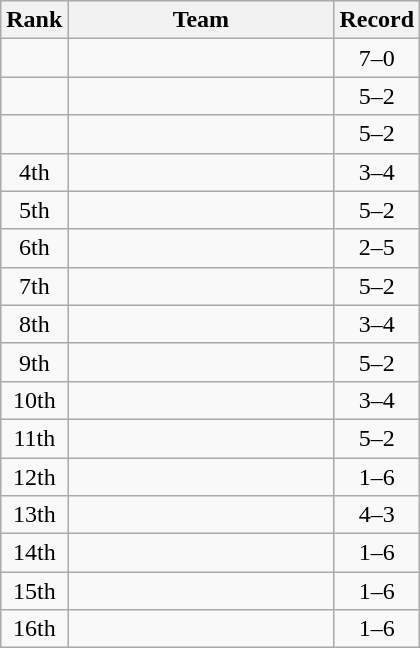<table class=wikitable style="text-align:center;">
<tr>
<th>Rank</th>
<th width=170>Team</th>
<th>Record</th>
</tr>
<tr>
<td></td>
<td align=left></td>
<td align=center>7–0</td>
</tr>
<tr>
<td></td>
<td align=left></td>
<td align=center>5–2</td>
</tr>
<tr>
<td></td>
<td align=left></td>
<td align=center>5–2</td>
</tr>
<tr>
<td>4th</td>
<td align=left></td>
<td align=center>3–4</td>
</tr>
<tr>
<td>5th</td>
<td align=left></td>
<td align=center>5–2</td>
</tr>
<tr>
<td>6th</td>
<td align=left></td>
<td align=center>2–5</td>
</tr>
<tr>
<td>7th</td>
<td align=left></td>
<td align=center>5–2</td>
</tr>
<tr>
<td>8th</td>
<td align=left></td>
<td align=center>3–4</td>
</tr>
<tr>
<td>9th</td>
<td align=left></td>
<td align=center>5–2</td>
</tr>
<tr>
<td>10th</td>
<td align=left></td>
<td align=center>3–4</td>
</tr>
<tr>
<td>11th</td>
<td align=left></td>
<td align=center>5–2</td>
</tr>
<tr>
<td>12th</td>
<td align=left></td>
<td align=center>1–6</td>
</tr>
<tr>
<td>13th</td>
<td align=left></td>
<td align=center>4–3</td>
</tr>
<tr>
<td>14th</td>
<td align=left></td>
<td align=center>1–6</td>
</tr>
<tr>
<td>15th</td>
<td align=left></td>
<td align=center>1–6</td>
</tr>
<tr>
<td>16th</td>
<td align=left></td>
<td align=center>1–6</td>
</tr>
</table>
